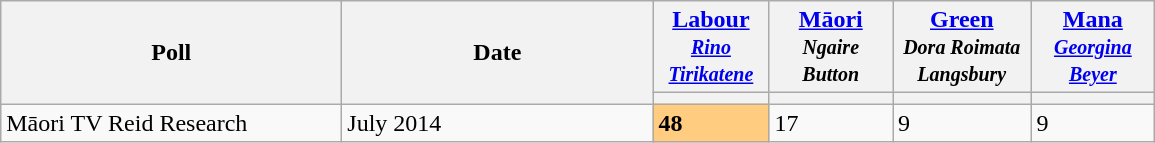<table class="wikitable">
<tr>
<th style="width:220px;" rowspan="2">Poll</th>
<th style="width:200px;" rowspan="2">Date <br></th>
<th style="width:70px;"  bgcolor=><a href='#'>Labour</a><br><small><em><a href='#'>Rino Tirikatene</a></em></small></th>
<th style="width:75px;"  bgcolor=><a href='#'>Māori</a><br><small><em>Ngaire Button</em></small></th>
<th style="width:85px;"  bgcolor=><a href='#'>Green</a><br><small><em>Dora Roimata Langsbury</em></small></th>
<th style="width:75px;"  bgcolor=><a href='#'>Mana</a><br><small><em><a href='#'>Georgina Beyer</a></em></small>
<tr><br><th></th>
<th></th>
<th></th>
<th></th>
</tr></th>
</tr>
<tr>
<td>Māori TV Reid Research</td>
<td>July 2014</td>
<td style="background:#FFCC80"><strong>48</strong></td>
<td>17</td>
<td>9</td>
<td>9</td>
</tr>
</table>
